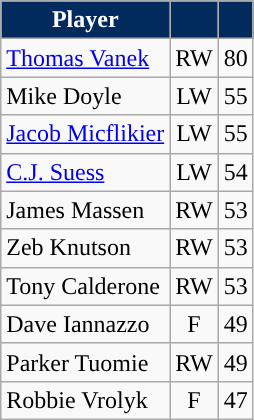<table class="wikitable" style="text-align:center;">
<tr>
<th align="left" style="background:#002b5c; color:#FFFFFF;">Player</th>
<th style="background:#002b5c; color:#FFFFFF;"></th>
<th style="background:#002b5c; color:#FFFFFF;"></th>
</tr>
<tr>
<td align="left"><a href='#'>Thomas Vanek</a></td>
<td>RW</td>
<td>80</td>
</tr>
<tr>
<td align="left">Mike Doyle</td>
<td>LW</td>
<td>55</td>
</tr>
<tr>
<td align="left"><a href='#'>Jacob Micflikier</a></td>
<td>LW</td>
<td>55</td>
</tr>
<tr>
<td align="left"><a href='#'>C.J. Suess</a></td>
<td>LW</td>
<td>54</td>
</tr>
<tr>
<td align="left">James Massen</td>
<td>RW</td>
<td>53</td>
</tr>
<tr>
<td align="left">Zeb Knutson</td>
<td>RW</td>
<td>53</td>
</tr>
<tr>
<td align="left">Tony Calderone</td>
<td>RW</td>
<td>53</td>
</tr>
<tr>
<td align="left">Dave Iannazzo</td>
<td>F</td>
<td>49</td>
</tr>
<tr>
<td align="left">Parker Tuomie</td>
<td>RW</td>
<td>49</td>
</tr>
<tr>
<td align="left">Robbie Vrolyk</td>
<td>F</td>
<td>47</td>
</tr>
</table>
